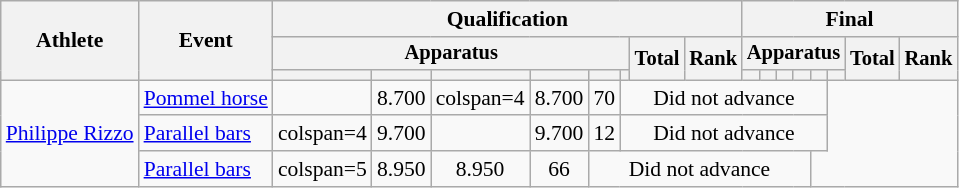<table class="wikitable" style="font-size:90%">
<tr>
<th rowspan="3">Athlete</th>
<th rowspan="3">Event</th>
<th colspan=8>Qualification</th>
<th colspan=8>Final</th>
</tr>
<tr style="font-size:95%">
<th colspan = "6">Apparatus</th>
<th rowspan=2>Total</th>
<th rowspan=2>Rank</th>
<th colspan = "6">Apparatus</th>
<th rowspan=2>Total</th>
<th rowspan=2>Rank</th>
</tr>
<tr style="font-size:95%">
<th></th>
<th></th>
<th></th>
<th></th>
<th></th>
<th></th>
<th></th>
<th></th>
<th></th>
<th></th>
<th></th>
<th></th>
</tr>
<tr align=center>
<td align=left rowspan=3><a href='#'>Philippe Rizzo</a></td>
<td align=left><a href='#'>Pommel horse</a></td>
<td></td>
<td>8.700</td>
<td>colspan=4 </td>
<td>8.700</td>
<td>70</td>
<td colspan=8>Did not advance</td>
</tr>
<tr align=center>
<td align=left><a href='#'>Parallel bars</a></td>
<td>colspan=4 </td>
<td>9.700</td>
<td></td>
<td>9.700</td>
<td>12</td>
<td colspan=8>Did not advance</td>
</tr>
<tr align=center>
<td align=left><a href='#'>Parallel bars</a></td>
<td>colspan=5 </td>
<td>8.950</td>
<td>8.950</td>
<td>66</td>
<td colspan=8>Did not advance</td>
</tr>
</table>
